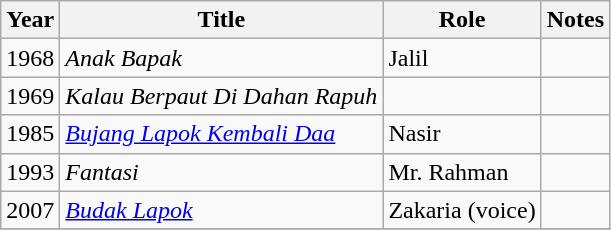<table class="wikitable">
<tr>
<th>Year</th>
<th>Title</th>
<th>Role</th>
<th>Notes</th>
</tr>
<tr>
<td>1968</td>
<td><em>Anak Bapak</em></td>
<td>Jalil</td>
<td></td>
</tr>
<tr>
<td>1969</td>
<td><em>Kalau Berpaut Di Dahan Rapuh</em></td>
<td></td>
<td></td>
</tr>
<tr>
<td>1985</td>
<td><em><a href='#'>Bujang Lapok Kembali Daa</a></em></td>
<td>Nasir</td>
<td></td>
</tr>
<tr>
<td>1993</td>
<td><em>Fantasi</em></td>
<td>Mr. Rahman</td>
<td></td>
</tr>
<tr>
<td>2007</td>
<td><em><a href='#'>Budak Lapok</a></em></td>
<td>Zakaria (voice)</td>
<td></td>
</tr>
<tr>
</tr>
</table>
